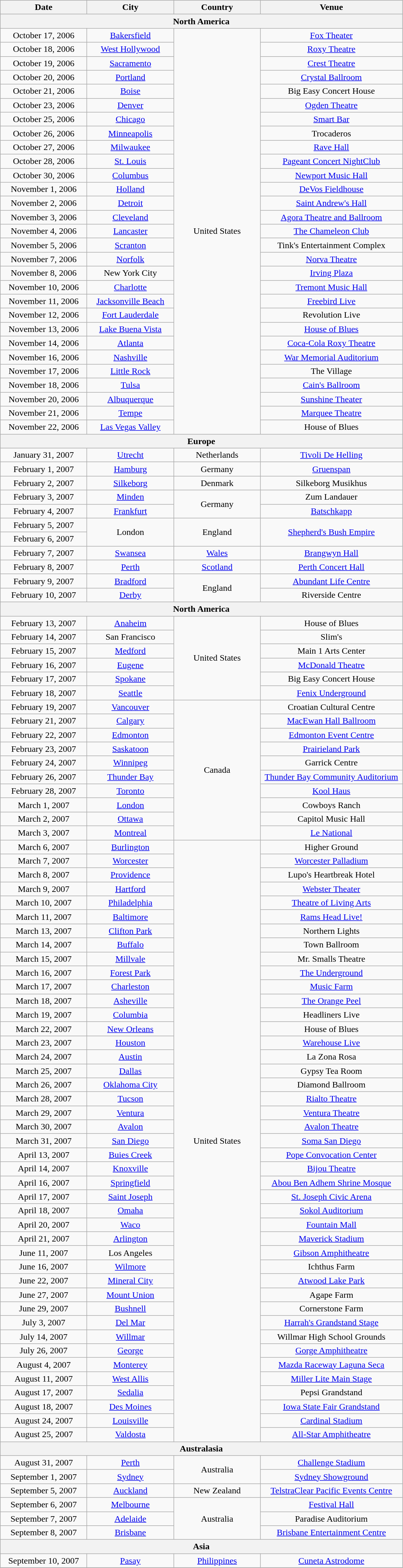<table class="wikitable" style="text-align:center;">
<tr>
<th width="150">Date</th>
<th width="150">City</th>
<th width="150">Country</th>
<th width="250">Venue</th>
</tr>
<tr>
<th colspan="4">North America</th>
</tr>
<tr>
<td>October 17, 2006</td>
<td><a href='#'>Bakersfield</a></td>
<td rowspan="29">United States</td>
<td><a href='#'>Fox Theater</a></td>
</tr>
<tr>
<td>October 18, 2006</td>
<td><a href='#'>West Hollywood</a></td>
<td><a href='#'>Roxy Theatre</a></td>
</tr>
<tr>
<td>October 19, 2006</td>
<td><a href='#'>Sacramento</a></td>
<td><a href='#'>Crest Theatre</a></td>
</tr>
<tr>
<td>October 20, 2006</td>
<td><a href='#'>Portland</a></td>
<td><a href='#'>Crystal Ballroom</a></td>
</tr>
<tr>
<td>October 21, 2006</td>
<td><a href='#'>Boise</a></td>
<td>Big Easy Concert House</td>
</tr>
<tr>
<td>October 23, 2006</td>
<td><a href='#'>Denver</a></td>
<td><a href='#'>Ogden Theatre</a></td>
</tr>
<tr>
<td>October 25, 2006</td>
<td><a href='#'>Chicago</a></td>
<td><a href='#'>Smart Bar</a></td>
</tr>
<tr>
<td>October 26, 2006</td>
<td><a href='#'>Minneapolis</a></td>
<td>Trocaderos</td>
</tr>
<tr>
<td>October 27, 2006</td>
<td><a href='#'>Milwaukee</a></td>
<td><a href='#'>Rave Hall</a></td>
</tr>
<tr>
<td>October 28, 2006</td>
<td><a href='#'>St. Louis</a></td>
<td><a href='#'>Pageant Concert NightClub</a></td>
</tr>
<tr>
<td>October 30, 2006</td>
<td><a href='#'>Columbus</a></td>
<td><a href='#'>Newport Music Hall</a></td>
</tr>
<tr>
<td>November 1, 2006</td>
<td><a href='#'>Holland</a></td>
<td><a href='#'>DeVos Fieldhouse</a></td>
</tr>
<tr>
<td>November 2, 2006</td>
<td><a href='#'>Detroit</a></td>
<td><a href='#'>Saint Andrew's Hall</a></td>
</tr>
<tr>
<td>November 3, 2006</td>
<td><a href='#'>Cleveland</a></td>
<td><a href='#'>Agora Theatre and Ballroom</a></td>
</tr>
<tr>
<td>November 4, 2006</td>
<td><a href='#'>Lancaster</a></td>
<td><a href='#'>The Chameleon Club</a></td>
</tr>
<tr>
<td>November 5, 2006</td>
<td><a href='#'>Scranton</a></td>
<td>Tink's Entertainment Complex</td>
</tr>
<tr>
<td>November 7, 2006</td>
<td><a href='#'>Norfolk</a></td>
<td><a href='#'>Norva Theatre</a></td>
</tr>
<tr>
<td>November 8, 2006</td>
<td>New York City</td>
<td><a href='#'>Irving Plaza</a></td>
</tr>
<tr>
<td>November 10, 2006</td>
<td><a href='#'>Charlotte</a></td>
<td><a href='#'>Tremont Music Hall</a></td>
</tr>
<tr>
<td>November 11, 2006</td>
<td><a href='#'>Jacksonville Beach</a></td>
<td><a href='#'>Freebird Live</a></td>
</tr>
<tr>
<td>November 12, 2006</td>
<td><a href='#'>Fort Lauderdale</a></td>
<td>Revolution Live</td>
</tr>
<tr>
<td>November 13, 2006</td>
<td><a href='#'>Lake Buena Vista</a></td>
<td><a href='#'>House of Blues</a></td>
</tr>
<tr>
<td>November 14, 2006</td>
<td><a href='#'>Atlanta</a></td>
<td><a href='#'>Coca-Cola Roxy Theatre</a></td>
</tr>
<tr>
<td>November 16, 2006</td>
<td><a href='#'>Nashville</a></td>
<td><a href='#'>War Memorial Auditorium</a></td>
</tr>
<tr>
<td>November 17, 2006</td>
<td><a href='#'>Little Rock</a></td>
<td>The Village</td>
</tr>
<tr>
<td>November 18, 2006</td>
<td><a href='#'>Tulsa</a></td>
<td><a href='#'>Cain's Ballroom</a></td>
</tr>
<tr>
<td>November 20, 2006</td>
<td><a href='#'>Albuquerque</a></td>
<td><a href='#'>Sunshine Theater</a></td>
</tr>
<tr>
<td>November 21, 2006</td>
<td><a href='#'>Tempe</a></td>
<td><a href='#'>Marquee Theatre</a></td>
</tr>
<tr>
<td>November 22, 2006</td>
<td><a href='#'>Las Vegas Valley</a></td>
<td>House of Blues</td>
</tr>
<tr>
<th colspan="4">Europe</th>
</tr>
<tr>
<td>January 31, 2007</td>
<td><a href='#'>Utrecht</a></td>
<td>Netherlands</td>
<td><a href='#'>Tivoli De Helling</a></td>
</tr>
<tr>
<td>February 1, 2007</td>
<td><a href='#'>Hamburg</a></td>
<td>Germany</td>
<td><a href='#'>Gruenspan</a></td>
</tr>
<tr>
<td>February 2, 2007</td>
<td><a href='#'>Silkeborg</a></td>
<td>Denmark</td>
<td>Silkeborg Musikhus</td>
</tr>
<tr>
<td>February 3, 2007</td>
<td><a href='#'>Minden</a></td>
<td rowspan="2">Germany</td>
<td>Zum Landauer</td>
</tr>
<tr>
<td>February 4, 2007</td>
<td><a href='#'>Frankfurt</a></td>
<td><a href='#'>Batschkapp</a></td>
</tr>
<tr>
<td>February 5, 2007</td>
<td rowspan="2">London</td>
<td rowspan="2">England</td>
<td rowspan="2"><a href='#'>Shepherd's Bush Empire</a></td>
</tr>
<tr>
<td>February 6, 2007</td>
</tr>
<tr>
<td>February 7, 2007</td>
<td><a href='#'>Swansea</a></td>
<td><a href='#'>Wales</a></td>
<td><a href='#'>Brangwyn Hall</a></td>
</tr>
<tr>
<td>February 8, 2007</td>
<td><a href='#'>Perth</a></td>
<td><a href='#'>Scotland</a></td>
<td><a href='#'>Perth Concert Hall</a></td>
</tr>
<tr>
<td>February 9, 2007</td>
<td><a href='#'>Bradford</a></td>
<td rowspan="2">England</td>
<td><a href='#'>Abundant Life Centre</a></td>
</tr>
<tr>
<td>February 10, 2007</td>
<td><a href='#'>Derby</a></td>
<td>Riverside Centre</td>
</tr>
<tr>
<th colspan="4">North America</th>
</tr>
<tr>
<td>February 13, 2007</td>
<td><a href='#'>Anaheim</a></td>
<td rowspan="6">United States</td>
<td>House of Blues</td>
</tr>
<tr>
<td>February 14, 2007</td>
<td>San Francisco</td>
<td>Slim's</td>
</tr>
<tr>
<td>February 15, 2007</td>
<td><a href='#'>Medford</a></td>
<td>Main 1 Arts Center</td>
</tr>
<tr>
<td>February 16, 2007</td>
<td><a href='#'>Eugene</a></td>
<td><a href='#'>McDonald Theatre</a></td>
</tr>
<tr>
<td>February 17, 2007</td>
<td><a href='#'>Spokane</a></td>
<td>Big Easy Concert House</td>
</tr>
<tr>
<td>February 18, 2007</td>
<td><a href='#'>Seattle</a></td>
<td><a href='#'>Fenix Underground</a></td>
</tr>
<tr>
<td>February 19, 2007</td>
<td><a href='#'>Vancouver</a></td>
<td rowspan="10">Canada</td>
<td>Croatian Cultural Centre</td>
</tr>
<tr>
<td>February 21, 2007</td>
<td><a href='#'>Calgary</a></td>
<td><a href='#'>MacEwan Hall Ballroom</a></td>
</tr>
<tr>
<td>February 22, 2007</td>
<td><a href='#'>Edmonton</a></td>
<td><a href='#'>Edmonton Event Centre</a></td>
</tr>
<tr>
<td>February 23, 2007</td>
<td><a href='#'>Saskatoon</a></td>
<td><a href='#'>Prairieland Park</a></td>
</tr>
<tr>
<td>February 24, 2007</td>
<td><a href='#'>Winnipeg</a></td>
<td>Garrick Centre</td>
</tr>
<tr>
<td>February 26, 2007</td>
<td><a href='#'>Thunder Bay</a></td>
<td><a href='#'>Thunder Bay Community Auditorium</a></td>
</tr>
<tr>
<td>February 28, 2007</td>
<td><a href='#'>Toronto</a></td>
<td><a href='#'>Kool Haus</a></td>
</tr>
<tr>
<td>March 1, 2007</td>
<td><a href='#'>London</a></td>
<td>Cowboys Ranch</td>
</tr>
<tr>
<td>March 2, 2007</td>
<td><a href='#'>Ottawa</a></td>
<td>Capitol Music Hall</td>
</tr>
<tr>
<td>March 3, 2007</td>
<td><a href='#'>Montreal</a></td>
<td><a href='#'>Le National</a></td>
</tr>
<tr>
<td>March 6, 2007</td>
<td><a href='#'>Burlington</a></td>
<td rowspan="43">United States</td>
<td>Higher Ground</td>
</tr>
<tr>
<td>March 7, 2007</td>
<td><a href='#'>Worcester</a></td>
<td><a href='#'>Worcester Palladium</a></td>
</tr>
<tr>
<td>March 8, 2007</td>
<td><a href='#'>Providence</a></td>
<td>Lupo's Heartbreak Hotel</td>
</tr>
<tr>
<td>March 9, 2007</td>
<td><a href='#'>Hartford</a></td>
<td><a href='#'>Webster Theater</a></td>
</tr>
<tr>
<td>March 10, 2007</td>
<td><a href='#'>Philadelphia</a></td>
<td><a href='#'>Theatre of Living Arts</a></td>
</tr>
<tr>
<td>March 11, 2007</td>
<td><a href='#'>Baltimore</a></td>
<td><a href='#'>Rams Head Live!</a></td>
</tr>
<tr>
<td>March 13, 2007</td>
<td><a href='#'>Clifton Park</a></td>
<td>Northern Lights</td>
</tr>
<tr>
<td>March 14, 2007</td>
<td><a href='#'>Buffalo</a></td>
<td>Town Ballroom</td>
</tr>
<tr>
<td>March 15, 2007</td>
<td><a href='#'>Millvale</a></td>
<td>Mr. Smalls Theatre</td>
</tr>
<tr>
<td>March 16, 2007</td>
<td><a href='#'>Forest Park</a></td>
<td><a href='#'>The Underground</a></td>
</tr>
<tr>
<td>March 17, 2007</td>
<td><a href='#'>Charleston</a></td>
<td><a href='#'>Music Farm</a></td>
</tr>
<tr>
<td>March 18, 2007</td>
<td><a href='#'>Asheville</a></td>
<td><a href='#'>The Orange Peel</a></td>
</tr>
<tr>
<td>March 19, 2007</td>
<td><a href='#'>Columbia</a></td>
<td>Headliners Live</td>
</tr>
<tr>
<td>March 22, 2007</td>
<td><a href='#'>New Orleans</a></td>
<td>House of Blues</td>
</tr>
<tr>
<td>March 23, 2007</td>
<td><a href='#'>Houston</a></td>
<td><a href='#'>Warehouse Live</a></td>
</tr>
<tr>
<td>March 24, 2007</td>
<td><a href='#'>Austin</a></td>
<td>La Zona Rosa</td>
</tr>
<tr>
<td>March 25, 2007</td>
<td><a href='#'>Dallas</a></td>
<td>Gypsy Tea Room</td>
</tr>
<tr>
<td>March 26, 2007</td>
<td><a href='#'>Oklahoma City</a></td>
<td>Diamond Ballroom</td>
</tr>
<tr>
<td>March 28, 2007</td>
<td><a href='#'>Tucson</a></td>
<td><a href='#'>Rialto Theatre</a></td>
</tr>
<tr>
<td>March 29, 2007</td>
<td><a href='#'>Ventura</a></td>
<td><a href='#'>Ventura Theatre</a></td>
</tr>
<tr>
<td>March 30, 2007</td>
<td><a href='#'>Avalon</a></td>
<td><a href='#'>Avalon Theatre</a></td>
</tr>
<tr>
<td>March 31, 2007</td>
<td><a href='#'>San Diego</a></td>
<td><a href='#'>Soma San Diego</a></td>
</tr>
<tr>
<td>April 13, 2007</td>
<td><a href='#'>Buies Creek</a></td>
<td><a href='#'>Pope Convocation Center</a></td>
</tr>
<tr>
<td>April 14, 2007</td>
<td><a href='#'>Knoxville</a></td>
<td><a href='#'>Bijou Theatre</a></td>
</tr>
<tr>
<td>April 16, 2007</td>
<td><a href='#'>Springfield</a></td>
<td><a href='#'>Abou Ben Adhem Shrine Mosque</a></td>
</tr>
<tr>
<td>April 17, 2007</td>
<td><a href='#'>Saint Joseph</a></td>
<td><a href='#'>St. Joseph Civic Arena</a></td>
</tr>
<tr>
<td>April 18, 2007</td>
<td><a href='#'>Omaha</a></td>
<td><a href='#'>Sokol Auditorium</a></td>
</tr>
<tr>
<td>April 20, 2007</td>
<td><a href='#'>Waco</a></td>
<td><a href='#'>Fountain Mall</a></td>
</tr>
<tr>
<td>April 21, 2007</td>
<td><a href='#'>Arlington</a></td>
<td><a href='#'>Maverick Stadium</a></td>
</tr>
<tr>
<td>June 11, 2007</td>
<td>Los Angeles</td>
<td><a href='#'>Gibson Amphitheatre</a></td>
</tr>
<tr>
<td>June 16, 2007</td>
<td><a href='#'>Wilmore</a></td>
<td>Ichthus Farm</td>
</tr>
<tr>
<td>June 22, 2007</td>
<td><a href='#'>Mineral City</a></td>
<td><a href='#'>Atwood Lake Park</a></td>
</tr>
<tr>
<td>June 27, 2007</td>
<td><a href='#'>Mount Union</a></td>
<td>Agape Farm</td>
</tr>
<tr>
<td>June 29, 2007</td>
<td><a href='#'>Bushnell</a></td>
<td>Cornerstone Farm</td>
</tr>
<tr>
<td>July 3, 2007</td>
<td><a href='#'>Del Mar</a></td>
<td><a href='#'>Harrah's Grandstand Stage</a></td>
</tr>
<tr>
<td>July 14, 2007</td>
<td><a href='#'>Willmar</a></td>
<td>Willmar High School Grounds</td>
</tr>
<tr>
<td>July 26, 2007</td>
<td><a href='#'>George</a></td>
<td><a href='#'>Gorge Amphitheatre</a></td>
</tr>
<tr>
<td>August 4, 2007</td>
<td><a href='#'>Monterey</a></td>
<td><a href='#'>Mazda Raceway Laguna Seca</a></td>
</tr>
<tr>
<td>August 11, 2007</td>
<td><a href='#'>West Allis</a></td>
<td><a href='#'>Miller Lite Main Stage</a></td>
</tr>
<tr>
<td>August 17, 2007</td>
<td><a href='#'>Sedalia</a></td>
<td>Pepsi Grandstand</td>
</tr>
<tr>
<td>August 18, 2007</td>
<td><a href='#'>Des Moines</a></td>
<td><a href='#'>Iowa State Fair Grandstand</a></td>
</tr>
<tr>
<td>August 24, 2007</td>
<td><a href='#'>Louisville</a></td>
<td><a href='#'>Cardinal Stadium</a></td>
</tr>
<tr>
<td>August 25, 2007</td>
<td><a href='#'>Valdosta</a></td>
<td><a href='#'>All-Star Amphitheatre</a></td>
</tr>
<tr>
<th colspan="4">Australasia</th>
</tr>
<tr>
<td>August 31, 2007</td>
<td><a href='#'>Perth</a></td>
<td rowspan="2">Australia</td>
<td><a href='#'>Challenge Stadium</a></td>
</tr>
<tr>
<td>September 1, 2007</td>
<td><a href='#'>Sydney</a></td>
<td><a href='#'>Sydney Showground</a></td>
</tr>
<tr>
<td>September 5, 2007</td>
<td><a href='#'>Auckland</a></td>
<td>New Zealand</td>
<td><a href='#'>TelstraClear Pacific Events Centre</a></td>
</tr>
<tr>
<td>September 6, 2007</td>
<td><a href='#'>Melbourne</a></td>
<td rowspan="3">Australia</td>
<td><a href='#'>Festival Hall</a></td>
</tr>
<tr>
<td>September 7, 2007</td>
<td><a href='#'>Adelaide</a></td>
<td>Paradise Auditorium</td>
</tr>
<tr>
<td>September 8, 2007</td>
<td><a href='#'>Brisbane</a></td>
<td><a href='#'>Brisbane Entertainment Centre</a></td>
</tr>
<tr>
<th colspan="4">Asia</th>
</tr>
<tr>
<td>September 10, 2007</td>
<td><a href='#'>Pasay</a></td>
<td><a href='#'>Philippines</a></td>
<td><a href='#'>Cuneta Astrodome</a></td>
</tr>
<tr>
</tr>
</table>
